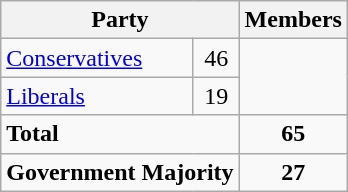<table class="wikitable">
<tr>
<th colspan="2">Party</th>
<th>Members</th>
</tr>
<tr>
<td><a href='#'>Conservatives</a></td>
<td align=center>46</td>
</tr>
<tr>
<td><a href='#'>Liberals</a></td>
<td align=center>19</td>
</tr>
<tr>
<td colspan="2"><strong>Total</strong></td>
<td align=center><strong>65</strong></td>
</tr>
<tr>
<td colspan="2"><strong>Government Majority</strong></td>
<td align=center><strong>27</strong></td>
</tr>
</table>
